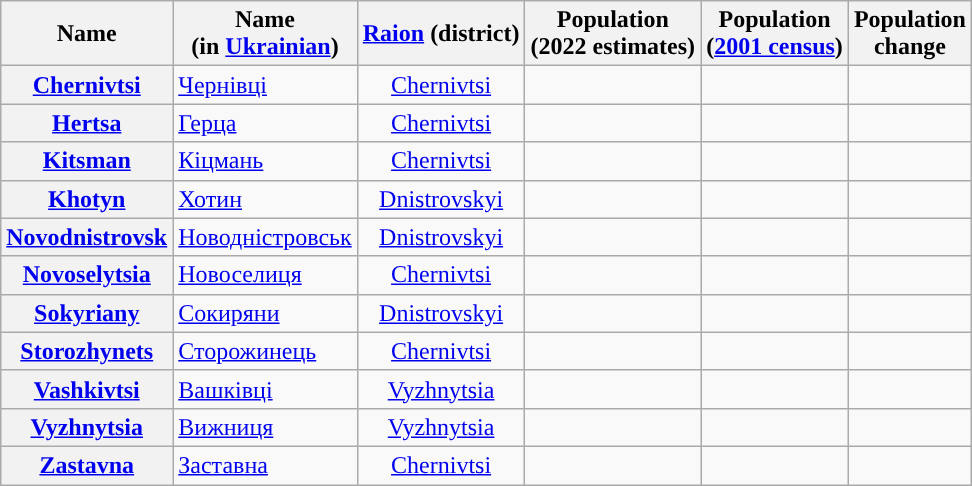<table class="wikitable sortable" id="Table of cities" caption="Tabulated list of cities in ">
<tr>
<th scope="col">Name</th>
<th scope="col">Name<br>(in <a href='#'>Ukrainian</a>)</th>
<th scope="col"><a href='#'>Raion</a> (district)</th>
<th scope="col">Population<br>(2022 estimates)</th>
<th scope="col">Population<br>(<a href='#'>2001 census</a>)</th>
<th scope="col">Population<br>change</th>
</tr>
<tr>
<th scope="row" align="left"><a href='#'>Chernivtsi</a></th>
<td><a href='#'>Чернівці</a></td>
<td align=center><a href='#'>Chernivtsi</a></td>
<td align=right></td>
<td align=right></td>
<td align=right></td>
</tr>
<tr>
<th scope="row" align="left"><a href='#'>Hertsa</a></th>
<td><a href='#'>Герца</a></td>
<td align=center><a href='#'>Chernivtsi</a></td>
<td align=right></td>
<td align=right></td>
<td align=right></td>
</tr>
<tr>
<th scope="row" align="left"><a href='#'>Kitsman</a></th>
<td><a href='#'>Кіцмань</a></td>
<td align=center><a href='#'>Chernivtsi</a></td>
<td align=right></td>
<td align=right></td>
<td align=right></td>
</tr>
<tr>
<th scope="row" align="left"><a href='#'>Khotyn</a></th>
<td><a href='#'>Хотин</a></td>
<td align=center><a href='#'>Dnistrovskyi</a></td>
<td align=right></td>
<td align=right></td>
<td align=right></td>
</tr>
<tr>
<th scope="row" align="left"><a href='#'>Novodnistrovsk</a></th>
<td><a href='#'>Новодністровськ</a></td>
<td align=center><a href='#'>Dnistrovskyi</a></td>
<td align=right></td>
<td align=right></td>
<td align=right></td>
</tr>
<tr>
<th scope="row" align="left"><a href='#'>Novoselytsia</a></th>
<td><a href='#'>Новоселиця</a></td>
<td align=center><a href='#'>Chernivtsi</a></td>
<td align=right></td>
<td align=right></td>
<td align=right></td>
</tr>
<tr>
<th scope="row" align="left"><a href='#'>Sokyriany</a></th>
<td><a href='#'>Сокиряни</a></td>
<td align=center><a href='#'>Dnistrovskyi</a></td>
<td align=right></td>
<td align=right></td>
<td align=right></td>
</tr>
<tr>
<th scope="row" align="left"><a href='#'>Storozhynets</a></th>
<td><a href='#'>Сторожинець</a></td>
<td align=center><a href='#'>Chernivtsi</a></td>
<td align=right></td>
<td align=right></td>
<td align=right></td>
</tr>
<tr>
<th scope="row" align="left"><a href='#'>Vashkivtsi</a></th>
<td><a href='#'>Вашківці</a></td>
<td align=center><a href='#'>Vyzhnytsia</a></td>
<td align=right></td>
<td align=right></td>
<td align=right></td>
</tr>
<tr>
<th scope="row" align="left"><a href='#'>Vyzhnytsia</a></th>
<td><a href='#'>Вижниця</a></td>
<td align=center><a href='#'>Vyzhnytsia</a></td>
<td align=right></td>
<td align=right></td>
<td align=right></td>
</tr>
<tr>
<th scope="row" align="left"><a href='#'>Zastavna</a></th>
<td><a href='#'>Заставна</a></td>
<td align=center><a href='#'>Chernivtsi</a></td>
<td align=right></td>
<td align=right></td>
<td align=right></td>
</tr>
</table>
